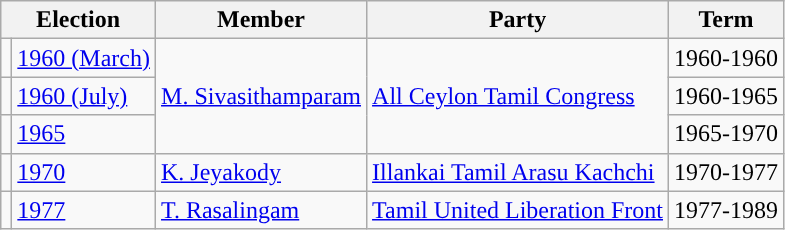<table class="wikitable">
<tr>
<th colspan="2">Election</th>
<th>Member</th>
<th>Party</th>
<th>Term</th>
</tr>
<tr>
<td style="background-color: "></td>
<td><a href='#'>1960 (March)</a></td>
<td rowspan ="3"><a href='#'>M. Sivasithamparam</a></td>
<td rowspan ="3"><a href='#'>All Ceylon Tamil Congress</a></td>
<td>1960-1960</td>
</tr>
<tr>
<td style="background-color: "></td>
<td><a href='#'>1960 (July)</a></td>
<td>1960-1965</td>
</tr>
<tr>
<td style="background-color: "></td>
<td><a href='#'>1965</a></td>
<td>1965-1970</td>
</tr>
<tr>
<td style="background-color: "></td>
<td><a href='#'>1970</a></td>
<td><a href='#'>K. Jeyakody</a></td>
<td><a href='#'>Illankai Tamil Arasu Kachchi</a></td>
<td>1970-1977</td>
</tr>
<tr>
<td style="background-color: "></td>
<td><a href='#'>1977</a></td>
<td><a href='#'>T. Rasalingam</a></td>
<td><a href='#'>Tamil United Liberation Front</a></td>
<td>1977-1989</td>
</tr>
</table>
